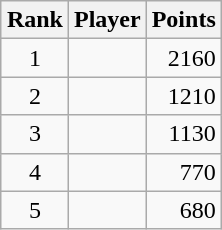<table class="wikitable" style="float:right; text-align:right; margin-left:1em">
<tr>
<th>Rank</th>
<th>Player</th>
<th>Points</th>
</tr>
<tr>
<td align=center>1</td>
<td style="text-align:left"></td>
<td>2160</td>
</tr>
<tr>
<td align=center>2</td>
<td style="text-align:left"></td>
<td>1210</td>
</tr>
<tr>
<td align=center>3</td>
<td style="text-align:left"></td>
<td>1130</td>
</tr>
<tr>
<td align=center>4</td>
<td style="text-align:left"></td>
<td>770</td>
</tr>
<tr>
<td align=center>5</td>
<td style="text-align:left"></td>
<td>680</td>
</tr>
</table>
